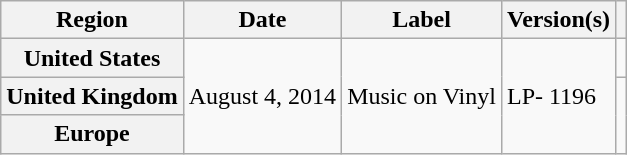<table class="wikitable plainrowheaders">
<tr>
<th scope="col">Region</th>
<th scope="col">Date</th>
<th scope="col">Label</th>
<th scope="col">Version(s)</th>
<th scope="col"></th>
</tr>
<tr>
<th scope="row">United States</th>
<td rowspan="3">August 4, 2014</td>
<td rowspan="3">Music on Vinyl</td>
<td rowspan="3">LP- 1196</td>
<td></td>
</tr>
<tr>
<th scope="row">United Kingdom</th>
<td rowspan="2"></td>
</tr>
<tr>
<th scope="row">Europe</th>
</tr>
</table>
